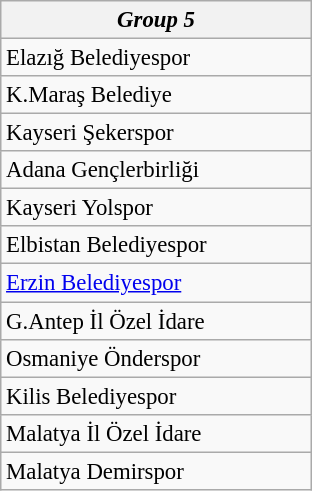<table class="wikitable collapsible collapsed" style="font-size:95%;">
<tr>
<th colspan="1" width="200"><em>Group 5</em></th>
</tr>
<tr>
<td>Elazığ Belediyespor</td>
</tr>
<tr>
<td>K.Maraş Belediye</td>
</tr>
<tr>
<td>Kayseri Şekerspor</td>
</tr>
<tr>
<td>Adana Gençlerbirliği</td>
</tr>
<tr>
<td>Kayseri Yolspor</td>
</tr>
<tr>
<td>Elbistan Belediyespor</td>
</tr>
<tr>
<td><a href='#'>Erzin Belediyespor</a></td>
</tr>
<tr>
<td>G.Antep İl Özel İdare</td>
</tr>
<tr>
<td>Osmaniye Önderspor</td>
</tr>
<tr>
<td>Kilis Belediyespor</td>
</tr>
<tr>
<td>Malatya İl Özel İdare</td>
</tr>
<tr>
<td>Malatya Demirspor</td>
</tr>
</table>
